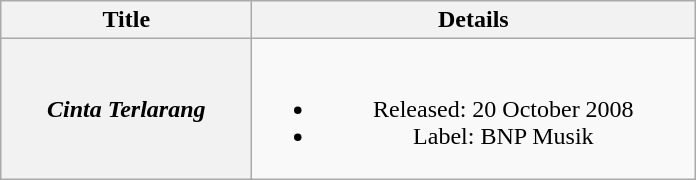<table class="wikitable plainrowheaders" style="text-align:center;">
<tr>
<th scope="col" style="width:10em;">Title</th>
<th scope="col" style="width:18em;">Details</th>
</tr>
<tr>
<th scope="row"><em>Cinta Terlarang</em></th>
<td><br><ul><li>Released: 20 October 2008</li><li>Label: BNP Musik</li></ul></td>
</tr>
</table>
